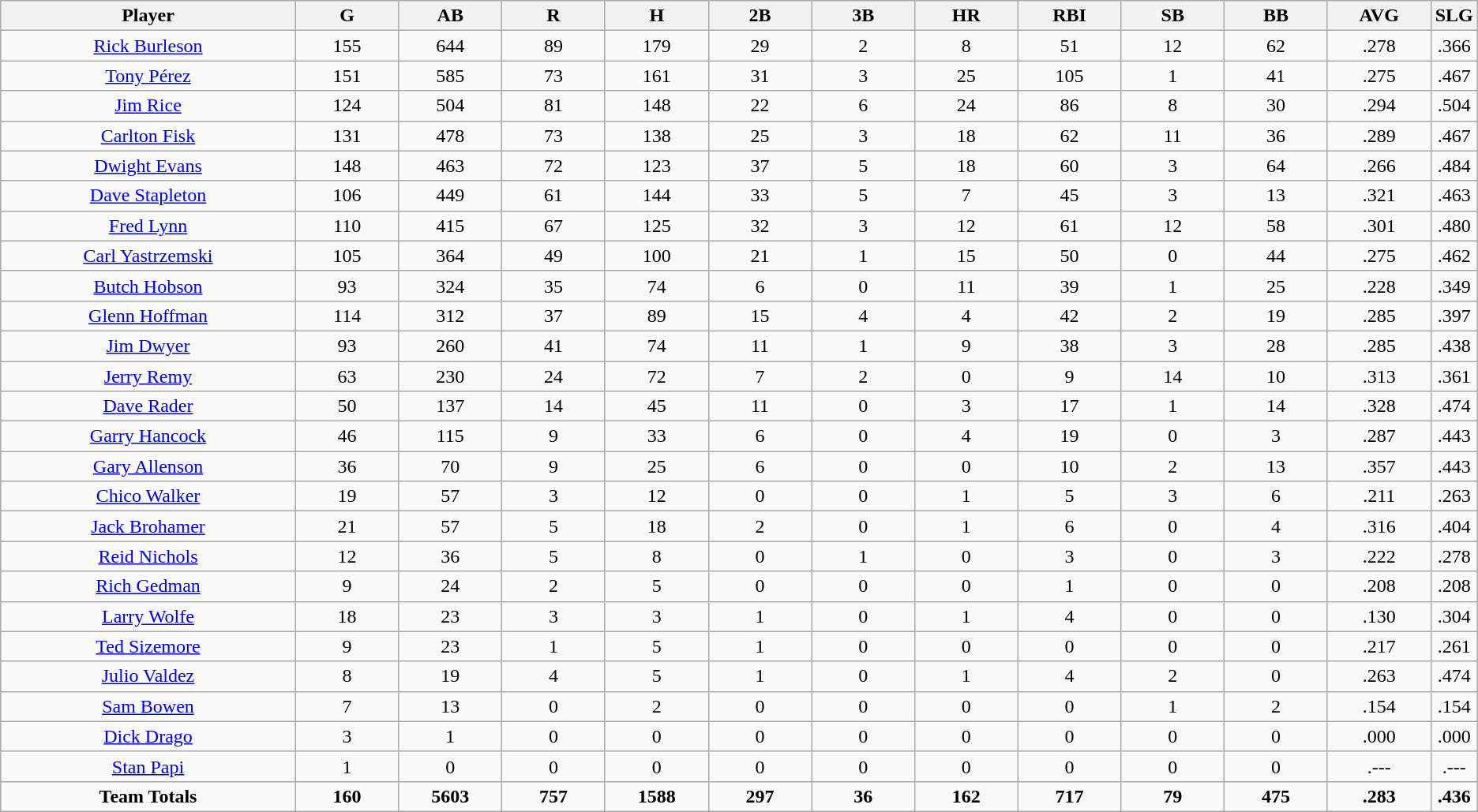<table class=wikitable style="text-align:center">
<tr>
<th bgcolor=#DDDDFF; width="20%">Player</th>
<th bgcolor=#DDDDFF; width="7%">G</th>
<th bgcolor=#DDDDFF; width="7%">AB</th>
<th bgcolor=#DDDDFF; width="7%">R</th>
<th bgcolor=#DDDDFF; width="7%">H</th>
<th bgcolor=#DDDDFF; width="7%">2B</th>
<th bgcolor=#DDDDFF; width="7%">3B</th>
<th bgcolor=#DDDDFF; width="7%">HR</th>
<th bgcolor=#DDDDFF; width="7%">RBI</th>
<th bgcolor=#DDDDFF; width="7%">SB</th>
<th bgcolor=#DDDDFF; width="7%">BB</th>
<th bgcolor=#DDDDFF; width="7%">AVG</th>
<th bgcolor=#DDDDFF; width="7%">SLG</th>
</tr>
<tr>
<td><a href='#'>Rick Burleson</a></td>
<td>155</td>
<td>644</td>
<td>89</td>
<td>179</td>
<td>29</td>
<td>2</td>
<td>8</td>
<td>51</td>
<td>12</td>
<td>62</td>
<td>.278</td>
<td>.366</td>
</tr>
<tr>
<td><a href='#'>Tony Pérez</a></td>
<td>151</td>
<td>585</td>
<td>73</td>
<td>161</td>
<td>31</td>
<td>3</td>
<td>25</td>
<td>105</td>
<td>1</td>
<td>41</td>
<td>.275</td>
<td>.467</td>
</tr>
<tr>
<td><a href='#'>Jim Rice</a></td>
<td>124</td>
<td>504</td>
<td>81</td>
<td>148</td>
<td>22</td>
<td>6</td>
<td>24</td>
<td>86</td>
<td>8</td>
<td>30</td>
<td>.294</td>
<td>.504</td>
</tr>
<tr>
<td><a href='#'>Carlton Fisk</a></td>
<td>131</td>
<td>478</td>
<td>73</td>
<td>138</td>
<td>25</td>
<td>3</td>
<td>18</td>
<td>62</td>
<td>11</td>
<td>36</td>
<td>.289</td>
<td>.467</td>
</tr>
<tr>
<td><a href='#'>Dwight Evans</a></td>
<td>148</td>
<td>463</td>
<td>72</td>
<td>123</td>
<td>37</td>
<td>5</td>
<td>18</td>
<td>60</td>
<td>3</td>
<td>64</td>
<td>.266</td>
<td>.484</td>
</tr>
<tr>
<td><a href='#'>Dave Stapleton</a></td>
<td>106</td>
<td>449</td>
<td>61</td>
<td>144</td>
<td>33</td>
<td>5</td>
<td>7</td>
<td>45</td>
<td>3</td>
<td>13</td>
<td>.321</td>
<td>.463</td>
</tr>
<tr>
<td><a href='#'>Fred Lynn</a></td>
<td>110</td>
<td>415</td>
<td>67</td>
<td>125</td>
<td>32</td>
<td>3</td>
<td>12</td>
<td>61</td>
<td>12</td>
<td>58</td>
<td>.301</td>
<td>.480</td>
</tr>
<tr>
<td><a href='#'>Carl Yastrzemski</a></td>
<td>105</td>
<td>364</td>
<td>49</td>
<td>100</td>
<td>21</td>
<td>1</td>
<td>15</td>
<td>50</td>
<td>0</td>
<td>44</td>
<td>.275</td>
<td>.462</td>
</tr>
<tr>
<td><a href='#'>Butch Hobson</a></td>
<td>93</td>
<td>324</td>
<td>35</td>
<td>74</td>
<td>6</td>
<td>0</td>
<td>11</td>
<td>39</td>
<td>1</td>
<td>25</td>
<td>.228</td>
<td>.349</td>
</tr>
<tr>
<td><a href='#'>Glenn Hoffman</a></td>
<td>114</td>
<td>312</td>
<td>37</td>
<td>89</td>
<td>15</td>
<td>4</td>
<td>4</td>
<td>42</td>
<td>2</td>
<td>19</td>
<td>.285</td>
<td>.397</td>
</tr>
<tr>
<td><a href='#'>Jim Dwyer</a></td>
<td>93</td>
<td>260</td>
<td>41</td>
<td>74</td>
<td>11</td>
<td>1</td>
<td>9</td>
<td>38</td>
<td>3</td>
<td>28</td>
<td>.285</td>
<td>.438</td>
</tr>
<tr>
<td><a href='#'>Jerry Remy</a></td>
<td>63</td>
<td>230</td>
<td>24</td>
<td>72</td>
<td>7</td>
<td>2</td>
<td>0</td>
<td>9</td>
<td>14</td>
<td>10</td>
<td>.313</td>
<td>.361</td>
</tr>
<tr>
<td><a href='#'>Dave Rader</a></td>
<td>50</td>
<td>137</td>
<td>14</td>
<td>45</td>
<td>11</td>
<td>0</td>
<td>3</td>
<td>17</td>
<td>1</td>
<td>14</td>
<td>.328</td>
<td>.474</td>
</tr>
<tr>
<td><a href='#'>Garry Hancock</a></td>
<td>46</td>
<td>115</td>
<td>9</td>
<td>33</td>
<td>6</td>
<td>0</td>
<td>4</td>
<td>19</td>
<td>0</td>
<td>3</td>
<td>.287</td>
<td>.443</td>
</tr>
<tr>
<td><a href='#'>Gary Allenson</a></td>
<td>36</td>
<td>70</td>
<td>9</td>
<td>25</td>
<td>6</td>
<td>0</td>
<td>0</td>
<td>10</td>
<td>2</td>
<td>13</td>
<td>.357</td>
<td>.443</td>
</tr>
<tr>
<td><a href='#'>Chico Walker</a></td>
<td>19</td>
<td>57</td>
<td>3</td>
<td>12</td>
<td>0</td>
<td>0</td>
<td>1</td>
<td>5</td>
<td>3</td>
<td>6</td>
<td>.211</td>
<td>.263</td>
</tr>
<tr>
<td><a href='#'>Jack Brohamer</a></td>
<td>21</td>
<td>57</td>
<td>5</td>
<td>18</td>
<td>2</td>
<td>0</td>
<td>1</td>
<td>6</td>
<td>0</td>
<td>4</td>
<td>.316</td>
<td>.404</td>
</tr>
<tr>
<td><a href='#'>Reid Nichols</a></td>
<td>12</td>
<td>36</td>
<td>5</td>
<td>8</td>
<td>0</td>
<td>1</td>
<td>0</td>
<td>3</td>
<td>0</td>
<td>3</td>
<td>.222</td>
<td>.278</td>
</tr>
<tr>
<td><a href='#'>Rich Gedman</a></td>
<td>9</td>
<td>24</td>
<td>2</td>
<td>5</td>
<td>0</td>
<td>0</td>
<td>0</td>
<td>1</td>
<td>0</td>
<td>0</td>
<td>.208</td>
<td>.208</td>
</tr>
<tr>
<td><a href='#'>Larry Wolfe</a></td>
<td>18</td>
<td>23</td>
<td>3</td>
<td>3</td>
<td>1</td>
<td>0</td>
<td>1</td>
<td>4</td>
<td>0</td>
<td>0</td>
<td>.130</td>
<td>.304</td>
</tr>
<tr>
<td><a href='#'>Ted Sizemore</a></td>
<td>9</td>
<td>23</td>
<td>1</td>
<td>5</td>
<td>1</td>
<td>0</td>
<td>0</td>
<td>0</td>
<td>0</td>
<td>0</td>
<td>.217</td>
<td>.261</td>
</tr>
<tr>
<td><a href='#'>Julio Valdez</a></td>
<td>8</td>
<td>19</td>
<td>4</td>
<td>5</td>
<td>1</td>
<td>0</td>
<td>1</td>
<td>4</td>
<td>2</td>
<td>0</td>
<td>.263</td>
<td>.474</td>
</tr>
<tr>
<td><a href='#'>Sam Bowen</a></td>
<td>7</td>
<td>13</td>
<td>0</td>
<td>2</td>
<td>0</td>
<td>0</td>
<td>0</td>
<td>0</td>
<td>1</td>
<td>2</td>
<td>.154</td>
<td>.154</td>
</tr>
<tr>
<td><a href='#'>Dick Drago</a></td>
<td>3</td>
<td>1</td>
<td>0</td>
<td>0</td>
<td>0</td>
<td>0</td>
<td>0</td>
<td>0</td>
<td>0</td>
<td>0</td>
<td>.000</td>
<td>.000</td>
</tr>
<tr>
<td><a href='#'>Stan Papi</a></td>
<td>1</td>
<td>0</td>
<td>0</td>
<td>0</td>
<td>0</td>
<td>0</td>
<td>0</td>
<td>0</td>
<td>0</td>
<td>0</td>
<td>.---</td>
<td>.---</td>
</tr>
<tr>
<td><strong>Team Totals</strong></td>
<td><strong>160</strong></td>
<td><strong>5603</strong></td>
<td><strong>757</strong></td>
<td><strong>1588</strong></td>
<td><strong>297</strong></td>
<td><strong>36</strong></td>
<td><strong>162</strong></td>
<td><strong>717</strong></td>
<td><strong>79</strong></td>
<td><strong>475</strong></td>
<td><strong>.283</strong></td>
<td><strong>.436</strong></td>
</tr>
</table>
